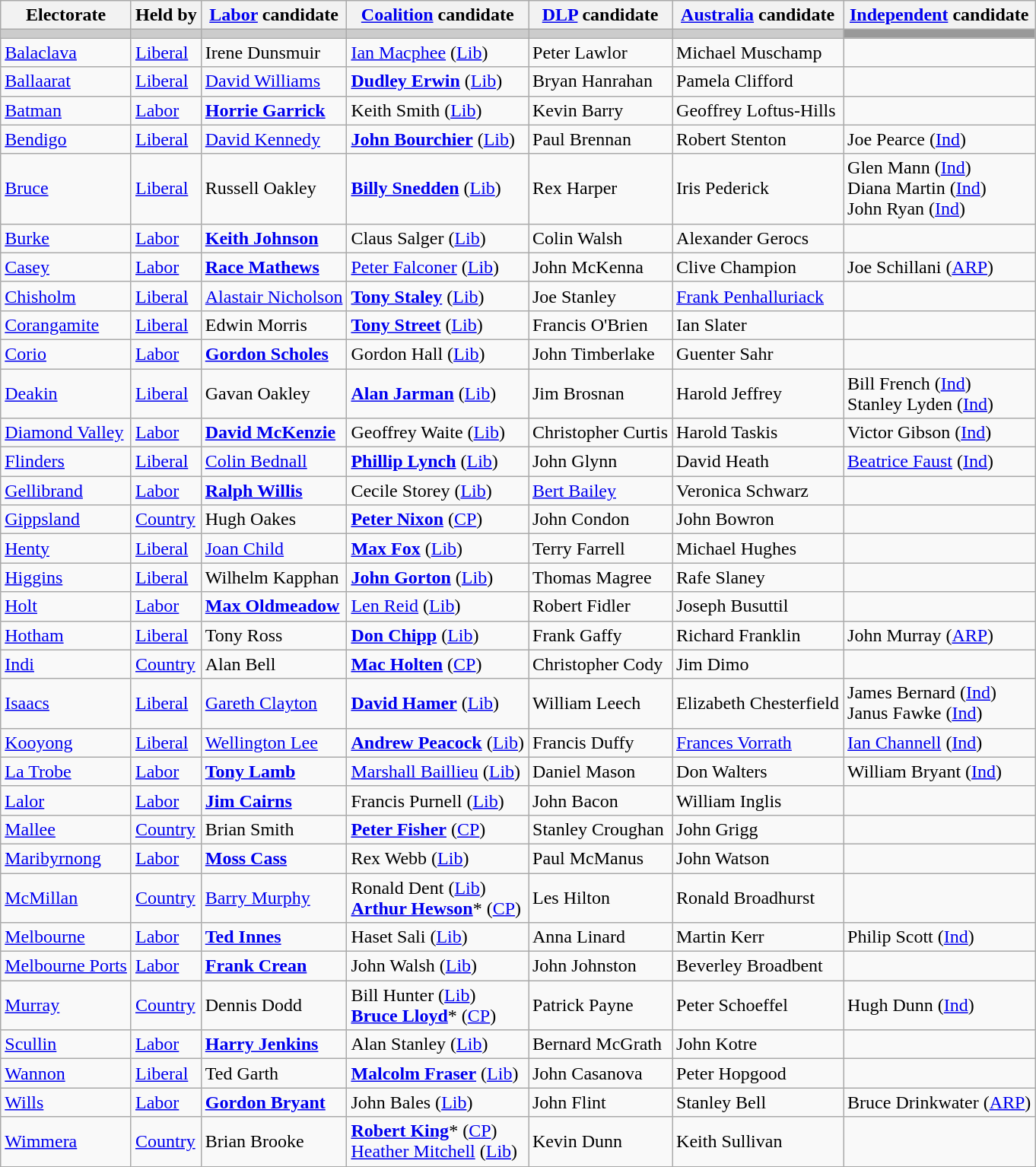<table class="wikitable">
<tr>
<th>Electorate</th>
<th>Held by</th>
<th><a href='#'>Labor</a> candidate</th>
<th><a href='#'>Coalition</a> candidate</th>
<th><a href='#'>DLP</a> candidate</th>
<th><a href='#'>Australia</a> candidate</th>
<th><a href='#'>Independent</a> candidate</th>
</tr>
<tr bgcolor="#cccccc">
<td></td>
<td></td>
<td></td>
<td></td>
<td></td>
<td></td>
<td bgcolor="#999999"></td>
</tr>
<tr>
<td><a href='#'>Balaclava</a></td>
<td><a href='#'>Liberal</a></td>
<td>Irene Dunsmuir</td>
<td><a href='#'>Ian Macphee</a> (<a href='#'>Lib</a>)</td>
<td>Peter Lawlor</td>
<td>Michael Muschamp</td>
<td></td>
</tr>
<tr>
<td><a href='#'>Ballaarat</a></td>
<td><a href='#'>Liberal</a></td>
<td><a href='#'>David Williams</a></td>
<td><strong><a href='#'>Dudley Erwin</a></strong> (<a href='#'>Lib</a>)</td>
<td>Bryan Hanrahan</td>
<td>Pamela Clifford</td>
<td></td>
</tr>
<tr>
<td><a href='#'>Batman</a></td>
<td><a href='#'>Labor</a></td>
<td><strong><a href='#'>Horrie Garrick</a></strong></td>
<td>Keith Smith (<a href='#'>Lib</a>)</td>
<td>Kevin Barry</td>
<td>Geoffrey Loftus-Hills</td>
<td></td>
</tr>
<tr>
<td><a href='#'>Bendigo</a></td>
<td><a href='#'>Liberal</a></td>
<td><a href='#'>David Kennedy</a></td>
<td><strong><a href='#'>John Bourchier</a></strong> (<a href='#'>Lib</a>)</td>
<td>Paul Brennan</td>
<td>Robert Stenton</td>
<td>Joe Pearce (<a href='#'>Ind</a>)</td>
</tr>
<tr>
<td><a href='#'>Bruce</a></td>
<td><a href='#'>Liberal</a></td>
<td>Russell Oakley</td>
<td><strong><a href='#'>Billy Snedden</a></strong> (<a href='#'>Lib</a>)</td>
<td>Rex Harper</td>
<td>Iris Pederick</td>
<td>Glen Mann (<a href='#'>Ind</a>)<br>Diana Martin (<a href='#'>Ind</a>)<br>John Ryan (<a href='#'>Ind</a>)</td>
</tr>
<tr>
<td><a href='#'>Burke</a></td>
<td><a href='#'>Labor</a></td>
<td><strong><a href='#'>Keith Johnson</a></strong></td>
<td>Claus Salger (<a href='#'>Lib</a>)</td>
<td>Colin Walsh</td>
<td>Alexander Gerocs</td>
<td></td>
</tr>
<tr>
<td><a href='#'>Casey</a></td>
<td><a href='#'>Labor</a></td>
<td><strong><a href='#'>Race Mathews</a></strong></td>
<td><a href='#'>Peter Falconer</a> (<a href='#'>Lib</a>)</td>
<td>John McKenna</td>
<td>Clive Champion</td>
<td>Joe Schillani (<a href='#'>ARP</a>)</td>
</tr>
<tr>
<td><a href='#'>Chisholm</a></td>
<td><a href='#'>Liberal</a></td>
<td><a href='#'>Alastair Nicholson</a></td>
<td><strong><a href='#'>Tony Staley</a></strong> (<a href='#'>Lib</a>)</td>
<td>Joe Stanley</td>
<td><a href='#'>Frank Penhalluriack</a></td>
<td></td>
</tr>
<tr>
<td><a href='#'>Corangamite</a></td>
<td><a href='#'>Liberal</a></td>
<td>Edwin Morris</td>
<td><strong><a href='#'>Tony Street</a></strong> (<a href='#'>Lib</a>)</td>
<td>Francis O'Brien</td>
<td>Ian Slater</td>
<td></td>
</tr>
<tr>
<td><a href='#'>Corio</a></td>
<td><a href='#'>Labor</a></td>
<td><strong><a href='#'>Gordon Scholes</a></strong></td>
<td>Gordon Hall (<a href='#'>Lib</a>)</td>
<td>John Timberlake</td>
<td>Guenter Sahr</td>
<td></td>
</tr>
<tr>
<td><a href='#'>Deakin</a></td>
<td><a href='#'>Liberal</a></td>
<td>Gavan Oakley</td>
<td><strong><a href='#'>Alan Jarman</a></strong> (<a href='#'>Lib</a>)</td>
<td>Jim Brosnan</td>
<td>Harold Jeffrey</td>
<td>Bill French (<a href='#'>Ind</a>)<br>Stanley Lyden (<a href='#'>Ind</a>)</td>
</tr>
<tr>
<td><a href='#'>Diamond Valley</a></td>
<td><a href='#'>Labor</a></td>
<td><strong><a href='#'>David McKenzie</a></strong></td>
<td>Geoffrey Waite (<a href='#'>Lib</a>)</td>
<td>Christopher Curtis</td>
<td>Harold Taskis</td>
<td>Victor Gibson (<a href='#'>Ind</a>)</td>
</tr>
<tr>
<td><a href='#'>Flinders</a></td>
<td><a href='#'>Liberal</a></td>
<td><a href='#'>Colin Bednall</a></td>
<td><strong><a href='#'>Phillip Lynch</a></strong> (<a href='#'>Lib</a>)</td>
<td>John Glynn</td>
<td>David Heath</td>
<td><a href='#'>Beatrice Faust</a> (<a href='#'>Ind</a>)</td>
</tr>
<tr>
<td><a href='#'>Gellibrand</a></td>
<td><a href='#'>Labor</a></td>
<td><strong><a href='#'>Ralph Willis</a></strong></td>
<td>Cecile Storey (<a href='#'>Lib</a>)</td>
<td><a href='#'>Bert Bailey</a></td>
<td>Veronica Schwarz</td>
<td></td>
</tr>
<tr>
<td><a href='#'>Gippsland</a></td>
<td><a href='#'>Country</a></td>
<td>Hugh Oakes</td>
<td><strong><a href='#'>Peter Nixon</a></strong> (<a href='#'>CP</a>)</td>
<td>John Condon</td>
<td>John Bowron</td>
<td></td>
</tr>
<tr>
<td><a href='#'>Henty</a></td>
<td><a href='#'>Liberal</a></td>
<td><a href='#'>Joan Child</a></td>
<td><strong><a href='#'>Max Fox</a></strong> (<a href='#'>Lib</a>)</td>
<td>Terry Farrell</td>
<td>Michael Hughes</td>
<td></td>
</tr>
<tr>
<td><a href='#'>Higgins</a></td>
<td><a href='#'>Liberal</a></td>
<td>Wilhelm Kapphan</td>
<td><strong><a href='#'>John Gorton</a></strong> (<a href='#'>Lib</a>)</td>
<td>Thomas Magree</td>
<td>Rafe Slaney</td>
<td></td>
</tr>
<tr>
<td><a href='#'>Holt</a></td>
<td><a href='#'>Labor</a></td>
<td><strong><a href='#'>Max Oldmeadow</a></strong></td>
<td><a href='#'>Len Reid</a> (<a href='#'>Lib</a>)</td>
<td>Robert Fidler</td>
<td>Joseph Busuttil</td>
<td></td>
</tr>
<tr>
<td><a href='#'>Hotham</a></td>
<td><a href='#'>Liberal</a></td>
<td>Tony Ross</td>
<td><strong><a href='#'>Don Chipp</a></strong> (<a href='#'>Lib</a>)</td>
<td>Frank Gaffy</td>
<td>Richard Franklin</td>
<td>John Murray (<a href='#'>ARP</a>)</td>
</tr>
<tr>
<td><a href='#'>Indi</a></td>
<td><a href='#'>Country</a></td>
<td>Alan Bell</td>
<td><strong><a href='#'>Mac Holten</a></strong> (<a href='#'>CP</a>)</td>
<td>Christopher Cody</td>
<td>Jim Dimo</td>
<td></td>
</tr>
<tr>
<td><a href='#'>Isaacs</a></td>
<td><a href='#'>Liberal</a></td>
<td><a href='#'>Gareth Clayton</a></td>
<td><strong><a href='#'>David Hamer</a></strong> (<a href='#'>Lib</a>)</td>
<td>William Leech</td>
<td>Elizabeth Chesterfield</td>
<td>James Bernard (<a href='#'>Ind</a>)<br>Janus Fawke (<a href='#'>Ind</a>)</td>
</tr>
<tr>
<td><a href='#'>Kooyong</a></td>
<td><a href='#'>Liberal</a></td>
<td><a href='#'>Wellington Lee</a></td>
<td><strong><a href='#'>Andrew Peacock</a></strong> (<a href='#'>Lib</a>)</td>
<td>Francis Duffy</td>
<td><a href='#'>Frances Vorrath</a></td>
<td><a href='#'>Ian Channell</a> (<a href='#'>Ind</a>)</td>
</tr>
<tr>
<td><a href='#'>La Trobe</a></td>
<td><a href='#'>Labor</a></td>
<td><strong><a href='#'>Tony Lamb</a></strong></td>
<td><a href='#'>Marshall Baillieu</a> (<a href='#'>Lib</a>)</td>
<td>Daniel Mason</td>
<td>Don Walters</td>
<td>William Bryant (<a href='#'>Ind</a>)</td>
</tr>
<tr>
<td><a href='#'>Lalor</a></td>
<td><a href='#'>Labor</a></td>
<td><strong><a href='#'>Jim Cairns</a></strong></td>
<td>Francis Purnell (<a href='#'>Lib</a>)</td>
<td>John Bacon</td>
<td>William Inglis</td>
<td></td>
</tr>
<tr>
<td><a href='#'>Mallee</a></td>
<td><a href='#'>Country</a></td>
<td>Brian Smith</td>
<td><strong><a href='#'>Peter Fisher</a></strong> (<a href='#'>CP</a>)</td>
<td>Stanley Croughan</td>
<td>John Grigg</td>
<td></td>
</tr>
<tr>
<td><a href='#'>Maribyrnong</a></td>
<td><a href='#'>Labor</a></td>
<td><strong><a href='#'>Moss Cass</a></strong></td>
<td>Rex Webb (<a href='#'>Lib</a>)</td>
<td>Paul McManus</td>
<td>John Watson</td>
<td></td>
</tr>
<tr>
<td><a href='#'>McMillan</a></td>
<td><a href='#'>Country</a></td>
<td><a href='#'>Barry Murphy</a></td>
<td>Ronald Dent (<a href='#'>Lib</a>)<br><strong><a href='#'>Arthur Hewson</a></strong>* (<a href='#'>CP</a>)</td>
<td>Les Hilton</td>
<td>Ronald Broadhurst</td>
<td></td>
</tr>
<tr>
<td><a href='#'>Melbourne</a></td>
<td><a href='#'>Labor</a></td>
<td><strong><a href='#'>Ted Innes</a></strong></td>
<td>Haset Sali (<a href='#'>Lib</a>)</td>
<td>Anna Linard</td>
<td>Martin Kerr</td>
<td>Philip Scott (<a href='#'>Ind</a>)</td>
</tr>
<tr>
<td><a href='#'>Melbourne Ports</a></td>
<td><a href='#'>Labor</a></td>
<td><strong><a href='#'>Frank Crean</a></strong></td>
<td>John Walsh (<a href='#'>Lib</a>)</td>
<td>John Johnston</td>
<td>Beverley Broadbent</td>
<td></td>
</tr>
<tr>
<td><a href='#'>Murray</a></td>
<td><a href='#'>Country</a></td>
<td>Dennis Dodd</td>
<td>Bill Hunter (<a href='#'>Lib</a>)<br><strong><a href='#'>Bruce Lloyd</a></strong>* (<a href='#'>CP</a>)</td>
<td>Patrick Payne</td>
<td>Peter Schoeffel</td>
<td>Hugh Dunn (<a href='#'>Ind</a>)</td>
</tr>
<tr>
<td><a href='#'>Scullin</a></td>
<td><a href='#'>Labor</a></td>
<td><strong><a href='#'>Harry Jenkins</a></strong></td>
<td>Alan Stanley (<a href='#'>Lib</a>)</td>
<td>Bernard McGrath</td>
<td>John Kotre</td>
<td></td>
</tr>
<tr>
<td><a href='#'>Wannon</a></td>
<td><a href='#'>Liberal</a></td>
<td>Ted Garth</td>
<td><strong><a href='#'>Malcolm Fraser</a></strong> (<a href='#'>Lib</a>)</td>
<td>John Casanova</td>
<td>Peter Hopgood</td>
<td></td>
</tr>
<tr>
<td><a href='#'>Wills</a></td>
<td><a href='#'>Labor</a></td>
<td><strong><a href='#'>Gordon Bryant</a></strong></td>
<td>John Bales (<a href='#'>Lib</a>)</td>
<td>John Flint</td>
<td>Stanley Bell</td>
<td>Bruce Drinkwater (<a href='#'>ARP</a>)</td>
</tr>
<tr>
<td><a href='#'>Wimmera</a></td>
<td><a href='#'>Country</a></td>
<td>Brian Brooke</td>
<td><strong><a href='#'>Robert King</a></strong>* (<a href='#'>CP</a>)<br><a href='#'>Heather Mitchell</a> (<a href='#'>Lib</a>)</td>
<td>Kevin Dunn</td>
<td>Keith Sullivan</td>
<td></td>
</tr>
</table>
